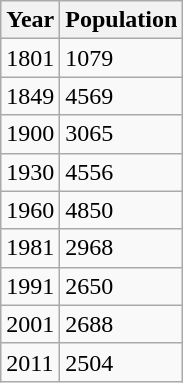<table class=wikitable>
<tr>
<th>Year</th>
<th>Population</th>
</tr>
<tr>
<td>1801</td>
<td>1079</td>
</tr>
<tr>
<td>1849</td>
<td>4569</td>
</tr>
<tr>
<td>1900</td>
<td>3065</td>
</tr>
<tr>
<td>1930</td>
<td>4556</td>
</tr>
<tr>
<td>1960</td>
<td>4850</td>
</tr>
<tr>
<td>1981</td>
<td>2968</td>
</tr>
<tr>
<td>1991</td>
<td>2650</td>
</tr>
<tr>
<td>2001</td>
<td>2688</td>
</tr>
<tr>
<td>2011</td>
<td>2504</td>
</tr>
</table>
